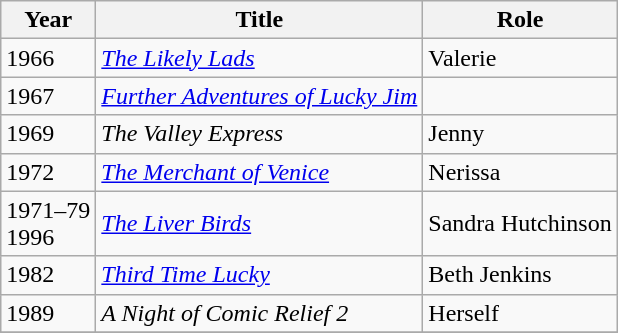<table class="wikitable">
<tr>
<th>Year</th>
<th>Title</th>
<th>Role</th>
</tr>
<tr>
<td>1966</td>
<td><em><a href='#'>The Likely Lads</a></em></td>
<td>Valerie</td>
</tr>
<tr>
<td>1967</td>
<td><em><a href='#'>Further Adventures of Lucky Jim</a></em></td>
<td></td>
</tr>
<tr>
<td>1969</td>
<td><em>The Valley Express</em></td>
<td>Jenny</td>
</tr>
<tr>
<td>1972</td>
<td><em><a href='#'>The Merchant of Venice</a></em></td>
<td>Nerissa</td>
</tr>
<tr>
<td>1971–79<br>1996</td>
<td><em><a href='#'>The Liver Birds</a></em></td>
<td>Sandra Hutchinson</td>
</tr>
<tr>
<td>1982</td>
<td><em><a href='#'>Third Time Lucky</a></em></td>
<td>Beth Jenkins</td>
</tr>
<tr>
<td>1989</td>
<td><em>A Night of Comic Relief 2</em></td>
<td>Herself</td>
</tr>
<tr>
</tr>
</table>
